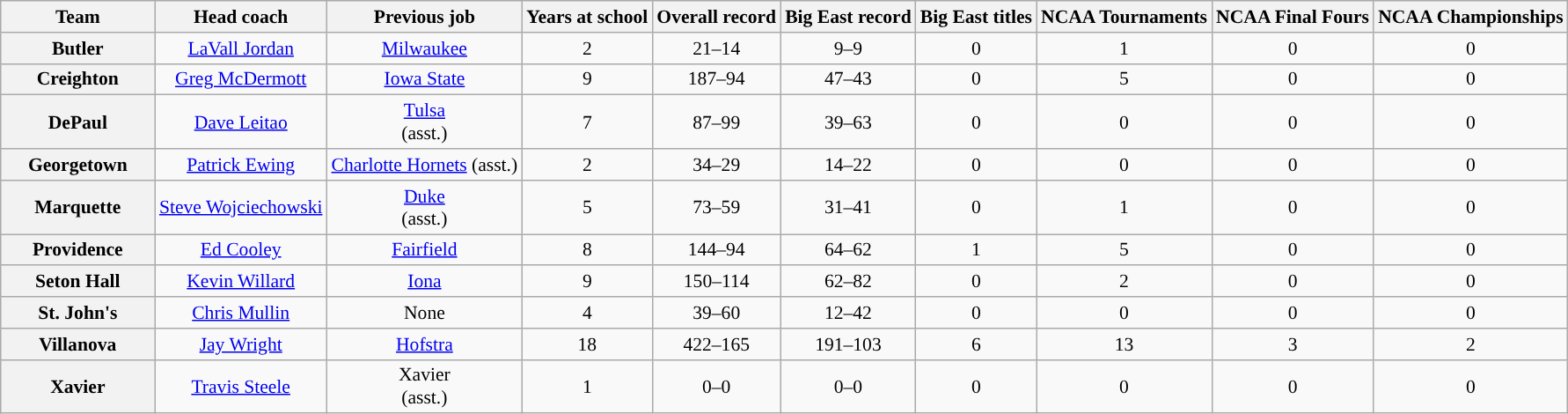<table class="wikitable sortable" style="text-align: center;font-size:90%;">
<tr>
<th width="110">Team</th>
<th>Head coach</th>
<th>Previous job</th>
<th>Years at school</th>
<th>Overall record</th>
<th>Big East record</th>
<th>Big East titles</th>
<th>NCAA Tournaments</th>
<th>NCAA Final Fours</th>
<th>NCAA Championships</th>
</tr>
<tr>
<th>Butler</th>
<td><a href='#'>LaVall Jordan</a></td>
<td><a href='#'>Milwaukee</a></td>
<td>2</td>
<td>21–14</td>
<td>9–9</td>
<td>0</td>
<td>1</td>
<td>0</td>
<td>0</td>
</tr>
<tr>
<th style=>Creighton</th>
<td><a href='#'>Greg McDermott</a></td>
<td><a href='#'>Iowa State</a></td>
<td>9</td>
<td>187–94</td>
<td>47–43</td>
<td>0</td>
<td>5</td>
<td>0</td>
<td>0</td>
</tr>
<tr>
<th style=>DePaul</th>
<td><a href='#'>Dave Leitao</a></td>
<td><a href='#'>Tulsa</a><br>(asst.)</td>
<td>7</td>
<td>87–99</td>
<td>39–63</td>
<td>0</td>
<td>0</td>
<td>0</td>
<td>0</td>
</tr>
<tr>
<th style=>Georgetown</th>
<td><a href='#'>Patrick Ewing</a></td>
<td><a href='#'>Charlotte Hornets</a> (asst.)</td>
<td>2</td>
<td>34–29</td>
<td>14–22</td>
<td>0</td>
<td>0</td>
<td>0</td>
<td>0</td>
</tr>
<tr>
<th style=>Marquette</th>
<td><a href='#'>Steve Wojciechowski</a></td>
<td><a href='#'>Duke</a><br>(asst.)</td>
<td>5</td>
<td>73–59</td>
<td>31–41</td>
<td>0</td>
<td>1</td>
<td>0</td>
<td>0</td>
</tr>
<tr>
<th style=>Providence</th>
<td><a href='#'>Ed Cooley</a></td>
<td><a href='#'>Fairfield</a></td>
<td>8</td>
<td>144–94</td>
<td>64–62</td>
<td>1</td>
<td>5</td>
<td>0</td>
<td>0</td>
</tr>
<tr>
<th style=>Seton Hall</th>
<td><a href='#'>Kevin Willard</a></td>
<td><a href='#'>Iona</a></td>
<td>9</td>
<td>150–114</td>
<td>62–82</td>
<td>0</td>
<td>2</td>
<td>0</td>
<td>0</td>
</tr>
<tr>
<th>St. John's</th>
<td><a href='#'>Chris Mullin</a></td>
<td>None</td>
<td>4</td>
<td>39–60</td>
<td>12–42</td>
<td>0</td>
<td>0</td>
<td>0</td>
<td>0</td>
</tr>
<tr>
<th>Villanova</th>
<td><a href='#'>Jay Wright</a></td>
<td><a href='#'>Hofstra</a></td>
<td>18</td>
<td>422–165</td>
<td>191–103</td>
<td>6</td>
<td>13</td>
<td>3</td>
<td>2</td>
</tr>
<tr>
<th>Xavier</th>
<td><a href='#'>Travis Steele</a></td>
<td>Xavier<br>(asst.)</td>
<td>1</td>
<td>0–0</td>
<td>0–0</td>
<td>0</td>
<td>0</td>
<td>0</td>
<td>0</td>
</tr>
</table>
